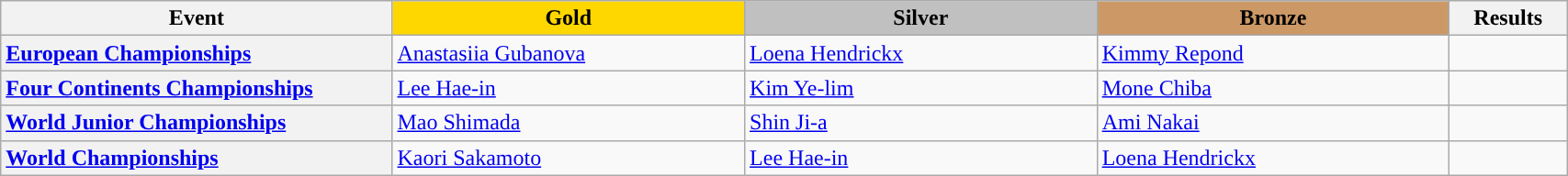<table class="wikitable unsortable" style="text-align:left; width:90%;">
<tr>
<th scope="col" style="text-align:center; width:25%;">Event</th>
<td scope="col" style="text-align:center; width:22.5%; background:gold"><strong>Gold</strong></td>
<td scope="col" style="text-align:center; width:22.5%; background:silver"><strong>Silver</strong></td>
<td scope="col" style="text-align:center; width:22.5%; background:#c96"><strong>Bronze</strong></td>
<th scope="col" style="text-align:center; width:7.5%;">Results</th>
</tr>
<tr>
<th scope="row" style="text-align:left"> <a href='#'>European Championships</a></th>
<td> <a href='#'>Anastasiia Gubanova</a></td>
<td> <a href='#'>Loena Hendrickx</a></td>
<td> <a href='#'>Kimmy Repond</a></td>
<td></td>
</tr>
<tr>
<th scope="row" style="text-align:left"> <a href='#'>Four Continents Championships</a></th>
<td> <a href='#'>Lee Hae-in</a></td>
<td> <a href='#'>Kim Ye-lim</a></td>
<td> <a href='#'>Mone Chiba</a></td>
<td></td>
</tr>
<tr>
<th scope="row" style="text-align:left"> <a href='#'>World Junior Championships</a></th>
<td> <a href='#'>Mao Shimada</a></td>
<td> <a href='#'>Shin Ji-a</a></td>
<td> <a href='#'>Ami Nakai</a></td>
<td></td>
</tr>
<tr>
<th scope="row" style="text-align:left"> <a href='#'>World Championships</a></th>
<td> <a href='#'>Kaori Sakamoto</a></td>
<td> <a href='#'>Lee Hae-in</a></td>
<td> <a href='#'>Loena Hendrickx</a></td>
<td></td>
</tr>
</table>
